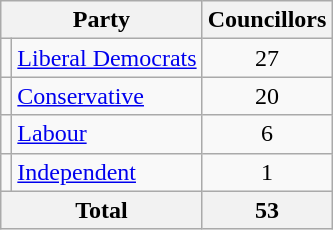<table class="wikitable">
<tr>
<th colspan="2">Party</th>
<th>Councillors</th>
</tr>
<tr>
<td></td>
<td><a href='#'>Liberal Democrats</a></td>
<td align=center>27</td>
</tr>
<tr>
<td></td>
<td><a href='#'>Conservative</a></td>
<td align=center>20</td>
</tr>
<tr>
<td></td>
<td><a href='#'>Labour</a></td>
<td align=center>6</td>
</tr>
<tr>
<td></td>
<td><a href='#'>Independent</a></td>
<td align=center>1</td>
</tr>
<tr>
<th colspan=2>Total</th>
<th>53</th>
</tr>
</table>
